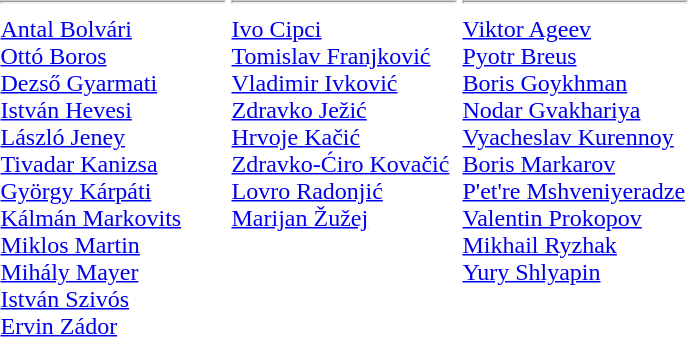<table>
<tr valign=top>
<td width=150> <hr> <a href='#'>Antal Bolvári</a><br><a href='#'>Ottó Boros</a><br><a href='#'>Dezső Gyarmati</a><br><a href='#'>István Hevesi</a><br><a href='#'>László Jeney</a><br><a href='#'>Tivadar Kanizsa</a><br><a href='#'>György Kárpáti</a><br><a href='#'>Kálmán Markovits</a><br><a href='#'>Miklos Martin</a><br><a href='#'>Mihály Mayer</a><br><a href='#'>István Szivós</a><br><a href='#'>Ervin Zádor</a></td>
<td width=150> <hr> <a href='#'>Ivo Cipci</a><br><a href='#'>Tomislav Franjković</a><br><a href='#'>Vladimir Ivković</a><br><a href='#'>Zdravko Ježić</a><br><a href='#'>Hrvoje Kačić</a><br><a href='#'>Zdravko-Ćiro Kovačić</a><br><a href='#'>Lovro Radonjić</a><br><a href='#'>Marijan Žužej</a></td>
<td width=150> <hr> <a href='#'>Viktor Ageev</a><br><a href='#'>Pyotr Breus</a><br><a href='#'>Boris Goykhman</a><br><a href='#'>Nodar Gvakhariya</a><br><a href='#'>Vyacheslav Kurennoy</a><br><a href='#'>Boris Markarov</a><br><a href='#'>P'et're Mshveniyeradze</a><br><a href='#'>Valentin Prokopov</a><br><a href='#'>Mikhail Ryzhak</a><br><a href='#'>Yury Shlyapin</a></td>
</tr>
</table>
